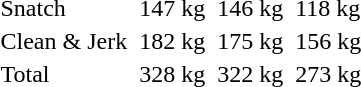<table>
<tr>
<td>Snatch</td>
<td></td>
<td>147 kg</td>
<td></td>
<td>146 kg</td>
<td></td>
<td>118 kg</td>
</tr>
<tr>
<td>Clean & Jerk</td>
<td></td>
<td>182 kg</td>
<td></td>
<td>175 kg</td>
<td></td>
<td>156 kg</td>
</tr>
<tr>
<td>Total</td>
<td></td>
<td>328 kg</td>
<td></td>
<td>322 kg</td>
<td></td>
<td>273 kg</td>
</tr>
</table>
